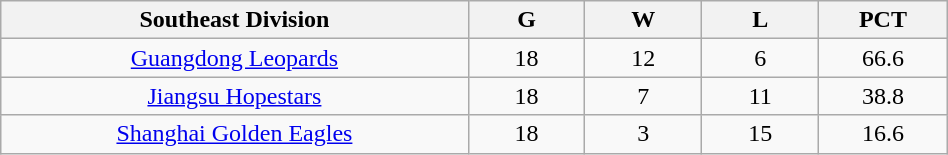<table class="wikitable" width="50%" style="text-align:center;">
<tr>
<th width="20%">Southeast Division</th>
<th width="5%">G</th>
<th width="5%">W</th>
<th width="5%">L</th>
<th width="5%">PCT</th>
</tr>
<tr align=center>
<td><a href='#'>Guangdong Leopards</a></td>
<td>18</td>
<td>12</td>
<td>6</td>
<td>66.6</td>
</tr>
<tr align=center>
<td><a href='#'>Jiangsu Hopestars</a></td>
<td>18</td>
<td>7</td>
<td>11</td>
<td>38.8</td>
</tr>
<tr align=center>
<td><a href='#'>Shanghai Golden Eagles</a></td>
<td>18</td>
<td>3</td>
<td>15</td>
<td>16.6</td>
</tr>
</table>
